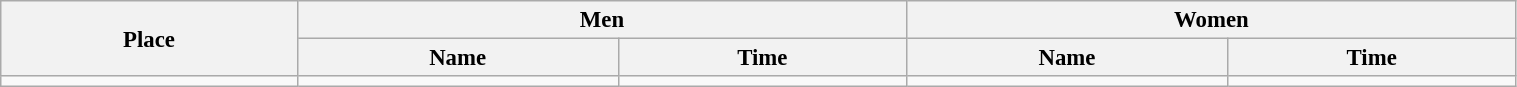<table class=wikitable style="font-size:95%" width="80%">
<tr>
<th rowspan="2">Place</th>
<th colspan="2">Men</th>
<th colspan="2">Women</th>
</tr>
<tr>
<th>Name</th>
<th>Time</th>
<th>Name</th>
<th>Time</th>
</tr>
<tr>
<td align="center"></td>
<td></td>
<td></td>
<td></td>
<td></td>
</tr>
</table>
